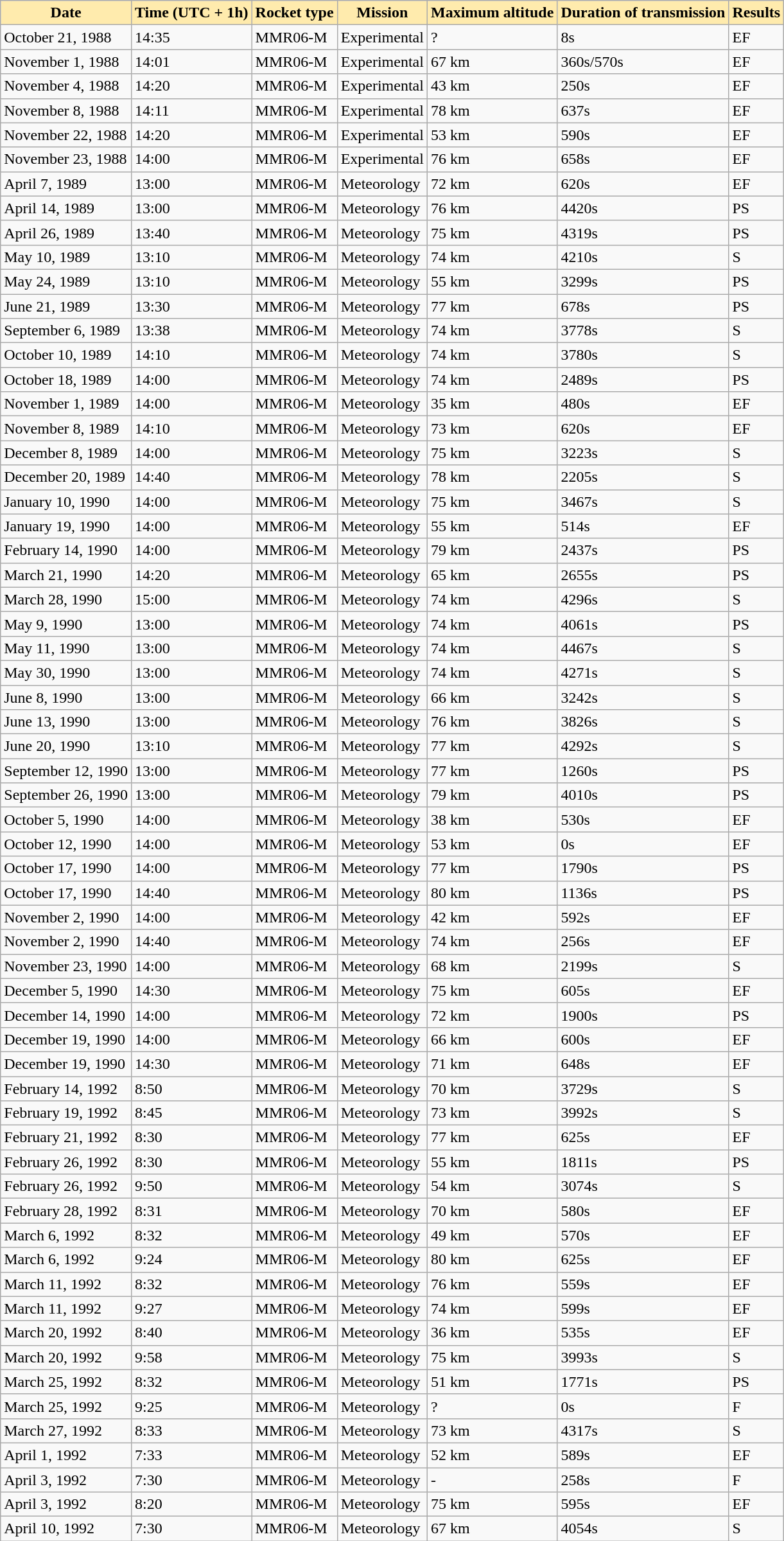<table class="wikitable">
<tr>
<th style="background: #FFEBAD;">Date</th>
<th style="background: #FFEBAD;">Time (UTC + 1h)</th>
<th style="background: #FFEBAD;">Rocket type</th>
<th style="background: #FFEBAD;">Mission</th>
<th style="background: #FFEBAD;">Maximum altitude</th>
<th style="background: #FFEBAD;">Duration of transmission</th>
<th style="background: #FFEBAD;">Results</th>
</tr>
<tr>
<td>October 21, 1988</td>
<td>14:35</td>
<td>MMR06-M</td>
<td>Experimental</td>
<td>?</td>
<td>8s</td>
<td>EF</td>
</tr>
<tr>
<td>November 1, 1988</td>
<td>14:01</td>
<td>MMR06-M</td>
<td>Experimental</td>
<td>67 km</td>
<td>360s/570s</td>
<td>EF</td>
</tr>
<tr>
<td>November 4, 1988</td>
<td>14:20</td>
<td>MMR06-M</td>
<td>Experimental</td>
<td>43 km</td>
<td>250s</td>
<td>EF</td>
</tr>
<tr>
<td>November 8, 1988</td>
<td>14:11</td>
<td>MMR06-M</td>
<td>Experimental</td>
<td>78 km</td>
<td>637s</td>
<td>EF</td>
</tr>
<tr>
<td>November 22, 1988</td>
<td>14:20</td>
<td>MMR06-M</td>
<td>Experimental</td>
<td>53 km</td>
<td>590s</td>
<td>EF</td>
</tr>
<tr>
<td>November 23, 1988</td>
<td>14:00</td>
<td>MMR06-M</td>
<td>Experimental</td>
<td>76 km</td>
<td>658s</td>
<td>EF</td>
</tr>
<tr>
<td>April 7, 1989</td>
<td>13:00</td>
<td>MMR06-M</td>
<td>Meteorology</td>
<td>72 km</td>
<td>620s</td>
<td>EF</td>
</tr>
<tr>
<td>April 14, 1989</td>
<td>13:00</td>
<td>MMR06-M</td>
<td>Meteorology</td>
<td>76 km</td>
<td>4420s</td>
<td>PS</td>
</tr>
<tr>
<td>April 26, 1989</td>
<td>13:40</td>
<td>MMR06-M</td>
<td>Meteorology</td>
<td>75 km</td>
<td>4319s</td>
<td>PS</td>
</tr>
<tr>
<td>May 10, 1989</td>
<td>13:10</td>
<td>MMR06-M</td>
<td>Meteorology</td>
<td>74 km</td>
<td>4210s</td>
<td>S</td>
</tr>
<tr>
<td>May 24, 1989</td>
<td>13:10</td>
<td>MMR06-M</td>
<td>Meteorology</td>
<td>55 km</td>
<td>3299s</td>
<td>PS</td>
</tr>
<tr>
<td>June 21, 1989</td>
<td>13:30</td>
<td>MMR06-M</td>
<td>Meteorology</td>
<td>77 km</td>
<td>678s</td>
<td>PS</td>
</tr>
<tr>
<td>September 6, 1989</td>
<td>13:38</td>
<td>MMR06-M</td>
<td>Meteorology</td>
<td>74 km</td>
<td>3778s</td>
<td>S</td>
</tr>
<tr>
<td>October 10, 1989</td>
<td>14:10</td>
<td>MMR06-M</td>
<td>Meteorology</td>
<td>74 km</td>
<td>3780s</td>
<td>S</td>
</tr>
<tr>
<td>October 18, 1989</td>
<td>14:00</td>
<td>MMR06-M</td>
<td>Meteorology</td>
<td>74 km</td>
<td>2489s</td>
<td>PS</td>
</tr>
<tr>
<td>November 1, 1989</td>
<td>14:00</td>
<td>MMR06-M</td>
<td>Meteorology</td>
<td>35 km</td>
<td>480s</td>
<td>EF</td>
</tr>
<tr>
<td>November 8, 1989</td>
<td>14:10</td>
<td>MMR06-M</td>
<td>Meteorology</td>
<td>73 km</td>
<td>620s</td>
<td>EF</td>
</tr>
<tr>
<td>December 8, 1989</td>
<td>14:00</td>
<td>MMR06-M</td>
<td>Meteorology</td>
<td>75 km</td>
<td>3223s</td>
<td>S</td>
</tr>
<tr>
<td>December 20, 1989</td>
<td>14:40</td>
<td>MMR06-M</td>
<td>Meteorology</td>
<td>78 km</td>
<td>2205s</td>
<td>S</td>
</tr>
<tr>
<td>January 10, 1990</td>
<td>14:00</td>
<td>MMR06-M</td>
<td>Meteorology</td>
<td>75 km</td>
<td>3467s</td>
<td>S</td>
</tr>
<tr>
<td>January 19, 1990</td>
<td>14:00</td>
<td>MMR06-M</td>
<td>Meteorology</td>
<td>55 km</td>
<td>514s</td>
<td>EF</td>
</tr>
<tr>
<td>February 14, 1990</td>
<td>14:00</td>
<td>MMR06-M</td>
<td>Meteorology</td>
<td>79 km</td>
<td>2437s</td>
<td>PS</td>
</tr>
<tr>
<td>March 21, 1990</td>
<td>14:20</td>
<td>MMR06-M</td>
<td>Meteorology</td>
<td>65 km</td>
<td>2655s</td>
<td>PS</td>
</tr>
<tr>
<td>March 28, 1990</td>
<td>15:00</td>
<td>MMR06-M</td>
<td>Meteorology</td>
<td>74 km</td>
<td>4296s</td>
<td>S</td>
</tr>
<tr>
<td>May 9, 1990</td>
<td>13:00</td>
<td>MMR06-M</td>
<td>Meteorology</td>
<td>74 km</td>
<td>4061s</td>
<td>PS</td>
</tr>
<tr>
<td>May 11, 1990</td>
<td>13:00</td>
<td>MMR06-M</td>
<td>Meteorology</td>
<td>74 km</td>
<td>4467s</td>
<td>S</td>
</tr>
<tr>
<td>May 30, 1990</td>
<td>13:00</td>
<td>MMR06-M</td>
<td>Meteorology</td>
<td>74 km</td>
<td>4271s</td>
<td>S</td>
</tr>
<tr>
<td>June 8, 1990</td>
<td>13:00</td>
<td>MMR06-M</td>
<td>Meteorology</td>
<td>66 km</td>
<td>3242s</td>
<td>S</td>
</tr>
<tr>
<td>June 13, 1990</td>
<td>13:00</td>
<td>MMR06-M</td>
<td>Meteorology</td>
<td>76 km</td>
<td>3826s</td>
<td>S</td>
</tr>
<tr>
<td>June 20, 1990</td>
<td>13:10</td>
<td>MMR06-M</td>
<td>Meteorology</td>
<td>77 km</td>
<td>4292s</td>
<td>S</td>
</tr>
<tr>
<td>September 12, 1990</td>
<td>13:00</td>
<td>MMR06-M</td>
<td>Meteorology</td>
<td>77 km</td>
<td>1260s</td>
<td>PS</td>
</tr>
<tr>
<td>September 26, 1990</td>
<td>13:00</td>
<td>MMR06-M</td>
<td>Meteorology</td>
<td>79 km</td>
<td>4010s</td>
<td>PS</td>
</tr>
<tr>
<td>October 5, 1990</td>
<td>14:00</td>
<td>MMR06-M</td>
<td>Meteorology</td>
<td>38 km</td>
<td>530s</td>
<td>EF</td>
</tr>
<tr>
<td>October 12, 1990</td>
<td>14:00</td>
<td>MMR06-M</td>
<td>Meteorology</td>
<td>53 km</td>
<td>0s</td>
<td>EF</td>
</tr>
<tr>
<td>October 17, 1990</td>
<td>14:00</td>
<td>MMR06-M</td>
<td>Meteorology</td>
<td>77 km</td>
<td>1790s</td>
<td>PS</td>
</tr>
<tr>
<td>October 17, 1990</td>
<td>14:40</td>
<td>MMR06-M</td>
<td>Meteorology</td>
<td>80 km</td>
<td>1136s</td>
<td>PS</td>
</tr>
<tr>
<td>November 2, 1990</td>
<td>14:00</td>
<td>MMR06-M</td>
<td>Meteorology</td>
<td>42 km</td>
<td>592s</td>
<td>EF</td>
</tr>
<tr>
<td>November 2, 1990</td>
<td>14:40</td>
<td>MMR06-M</td>
<td>Meteorology</td>
<td>74 km</td>
<td>256s</td>
<td>EF</td>
</tr>
<tr>
<td>November 23, 1990</td>
<td>14:00</td>
<td>MMR06-M</td>
<td>Meteorology</td>
<td>68 km</td>
<td>2199s</td>
<td>S</td>
</tr>
<tr>
<td>December 5, 1990</td>
<td>14:30</td>
<td>MMR06-M</td>
<td>Meteorology</td>
<td>75 km</td>
<td>605s</td>
<td>EF</td>
</tr>
<tr>
<td>December 14, 1990</td>
<td>14:00</td>
<td>MMR06-M</td>
<td>Meteorology</td>
<td>72 km</td>
<td>1900s</td>
<td>PS</td>
</tr>
<tr>
<td>December 19, 1990</td>
<td>14:00</td>
<td>MMR06-M</td>
<td>Meteorology</td>
<td>66 km</td>
<td>600s</td>
<td>EF</td>
</tr>
<tr>
<td>December 19, 1990</td>
<td>14:30</td>
<td>MMR06-M</td>
<td>Meteorology</td>
<td>71 km</td>
<td>648s</td>
<td>EF</td>
</tr>
<tr>
<td>February 14, 1992</td>
<td>8:50</td>
<td>MMR06-M</td>
<td>Meteorology</td>
<td>70 km</td>
<td>3729s</td>
<td>S</td>
</tr>
<tr>
<td>February 19, 1992</td>
<td>8:45</td>
<td>MMR06-M</td>
<td>Meteorology</td>
<td>73 km</td>
<td>3992s</td>
<td>S</td>
</tr>
<tr>
<td>February 21, 1992</td>
<td>8:30</td>
<td>MMR06-M</td>
<td>Meteorology</td>
<td>77 km</td>
<td>625s</td>
<td>EF</td>
</tr>
<tr>
<td>February 26, 1992</td>
<td>8:30</td>
<td>MMR06-M</td>
<td>Meteorology</td>
<td>55 km</td>
<td>1811s</td>
<td>PS</td>
</tr>
<tr>
<td>February 26, 1992</td>
<td>9:50</td>
<td>MMR06-M</td>
<td>Meteorology</td>
<td>54 km</td>
<td>3074s</td>
<td>S</td>
</tr>
<tr>
<td>February 28, 1992</td>
<td>8:31</td>
<td>MMR06-M</td>
<td>Meteorology</td>
<td>70 km</td>
<td>580s</td>
<td>EF</td>
</tr>
<tr>
<td>March 6, 1992</td>
<td>8:32</td>
<td>MMR06-M</td>
<td>Meteorology</td>
<td>49 km</td>
<td>570s</td>
<td>EF</td>
</tr>
<tr>
<td>March 6, 1992</td>
<td>9:24</td>
<td>MMR06-M</td>
<td>Meteorology</td>
<td>80 km</td>
<td>625s</td>
<td>EF</td>
</tr>
<tr>
<td>March 11, 1992</td>
<td>8:32</td>
<td>MMR06-M</td>
<td>Meteorology</td>
<td>76 km</td>
<td>559s</td>
<td>EF</td>
</tr>
<tr>
<td>March 11, 1992</td>
<td>9:27</td>
<td>MMR06-M</td>
<td>Meteorology</td>
<td>74 km</td>
<td>599s</td>
<td>EF</td>
</tr>
<tr>
<td>March 20, 1992</td>
<td>8:40</td>
<td>MMR06-M</td>
<td>Meteorology</td>
<td>36 km</td>
<td>535s</td>
<td>EF</td>
</tr>
<tr>
<td>March 20, 1992</td>
<td>9:58</td>
<td>MMR06-M</td>
<td>Meteorology</td>
<td>75 km</td>
<td>3993s</td>
<td>S</td>
</tr>
<tr>
<td>March 25, 1992</td>
<td>8:32</td>
<td>MMR06-M</td>
<td>Meteorology</td>
<td>51 km</td>
<td>1771s</td>
<td>PS</td>
</tr>
<tr>
<td>March 25, 1992</td>
<td>9:25</td>
<td>MMR06-M</td>
<td>Meteorology</td>
<td>?</td>
<td>0s</td>
<td>F</td>
</tr>
<tr>
<td>March 27, 1992</td>
<td>8:33</td>
<td>MMR06-M</td>
<td>Meteorology</td>
<td>73 km</td>
<td>4317s</td>
<td>S</td>
</tr>
<tr>
<td>April 1, 1992</td>
<td>7:33</td>
<td>MMR06-M</td>
<td>Meteorology</td>
<td>52 km</td>
<td>589s</td>
<td>EF</td>
</tr>
<tr>
<td>April 3, 1992</td>
<td>7:30</td>
<td>MMR06-M</td>
<td>Meteorology</td>
<td>-</td>
<td>258s</td>
<td>F</td>
</tr>
<tr>
<td>April 3, 1992</td>
<td>8:20</td>
<td>MMR06-M</td>
<td>Meteorology</td>
<td>75 km</td>
<td>595s</td>
<td>EF</td>
</tr>
<tr>
<td>April 10, 1992</td>
<td>7:30</td>
<td>MMR06-M</td>
<td>Meteorology</td>
<td>67 km</td>
<td>4054s</td>
<td>S</td>
</tr>
</table>
